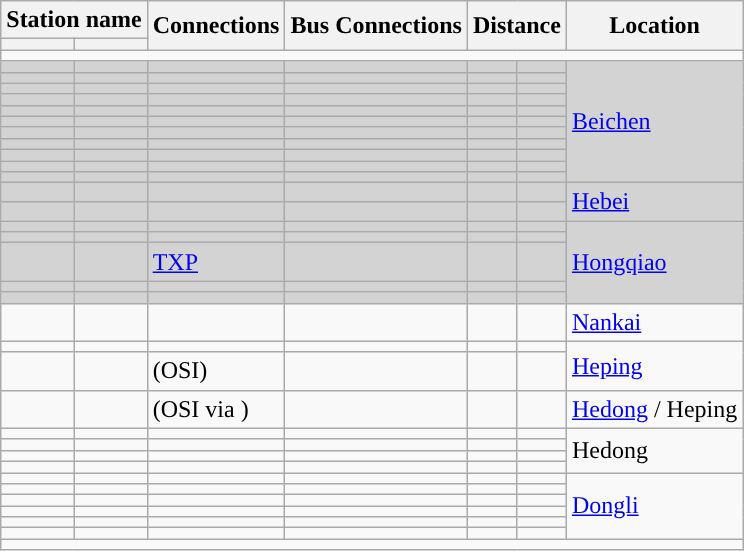<table class="wikitable">
<tr>
<th colspan="2">Station name</th>
<th rowspan="2">Connections</th>
<th rowspan="2">Bus Connections</th>
<th colspan="2" rowspan="2">Distance<br></th>
<th rowspan="2">Location</th>
</tr>
<tr>
<th></th>
<th></th>
</tr>
<tr style="background:#">
<td colspan="7"></td>
</tr>
<tr bgcolor="lightgrey">
<td></td>
<td></td>
<td></td>
<td></td>
<td></td>
<td></td>
<td rowspan="11"><a href='#'>Beichen</a></td>
</tr>
<tr bgcolor="lightgrey">
<td></td>
<td></td>
<td></td>
<td></td>
<td></td>
<td></td>
</tr>
<tr bgcolor="lightgrey">
<td></td>
<td></td>
<td></td>
<td></td>
<td></td>
<td></td>
</tr>
<tr bgcolor="lightgrey">
<td></td>
<td></td>
<td></td>
<td></td>
<td></td>
<td></td>
</tr>
<tr bgcolor="lightgrey">
<td></td>
<td></td>
<td></td>
<td></td>
<td></td>
<td></td>
</tr>
<tr bgcolor="lightgrey">
<td></td>
<td></td>
<td></td>
<td></td>
<td></td>
<td></td>
</tr>
<tr bgcolor="lightgrey">
<td></td>
<td></td>
<td></td>
<td></td>
<td></td>
<td></td>
</tr>
<tr bgcolor="lightgrey">
<td></td>
<td></td>
<td></td>
<td></td>
<td></td>
<td></td>
</tr>
<tr bgcolor="lightgrey">
<td></td>
<td></td>
<td></td>
<td></td>
<td></td>
<td></td>
</tr>
<tr bgcolor="lightgrey">
<td></td>
<td></td>
<td></td>
<td></td>
<td></td>
<td></td>
</tr>
<tr bgcolor="lightgrey">
<td></td>
<td></td>
<td></td>
<td></td>
<td></td>
<td></td>
</tr>
<tr bgcolor="lightgrey">
<td></td>
<td></td>
<td></td>
<td></td>
<td></td>
<td></td>
<td rowspan="2"><a href='#'>Hebei</a></td>
</tr>
<tr bgcolor="lightgrey">
<td></td>
<td></td>
<td></td>
<td></td>
<td></td>
<td></td>
</tr>
<tr bgcolor="lightgrey">
<td></td>
<td></td>
<td></td>
<td></td>
<td></td>
<td></td>
<td rowspan="5"><a href='#'>Hongqiao</a></td>
</tr>
<tr bgcolor="lightgrey">
<td></td>
<td></td>
<td></td>
<td></td>
<td></td>
<td></td>
</tr>
<tr bgcolor="lightgrey">
<td></td>
<td></td>
<td>   <a href='#'>TXP</a></td>
<td></td>
<td></td>
<td></td>
</tr>
<tr bgcolor="lightgrey">
<td></td>
<td></td>
<td></td>
<td></td>
<td></td>
<td></td>
</tr>
<tr bgcolor="lightgrey">
<td></td>
<td></td>
<td></td>
<td></td>
<td></td>
<td></td>
</tr>
<tr>
<td></td>
<td></td>
<td></td>
<td></td>
<td></td>
<td></td>
<td><a href='#'>Nankai</a></td>
</tr>
<tr>
<td></td>
<td></td>
<td></td>
<td></td>
<td></td>
<td></td>
<td rowspan="2"><a href='#'>Heping</a></td>
</tr>
<tr>
<td></td>
<td></td>
<td> (OSI)</td>
<td></td>
<td></td>
<td></td>
</tr>
<tr>
<td></td>
<td></td>
<td> (OSI via )</td>
<td></td>
<td></td>
<td></td>
<td><a href='#'>Hedong</a> / Heping</td>
</tr>
<tr>
<td></td>
<td></td>
<td></td>
<td></td>
<td></td>
<td></td>
<td rowspan="4">Hedong</td>
</tr>
<tr>
<td></td>
<td></td>
<td></td>
<td></td>
<td></td>
<td></td>
</tr>
<tr>
<td></td>
<td></td>
<td></td>
<td></td>
<td></td>
<td></td>
</tr>
<tr>
<td></td>
<td></td>
<td></td>
<td></td>
<td></td>
<td></td>
</tr>
<tr>
<td></td>
<td></td>
<td></td>
<td></td>
<td></td>
<td></td>
<td rowspan="6"><a href='#'>Dongli</a></td>
</tr>
<tr>
<td></td>
<td></td>
<td></td>
<td></td>
<td></td>
<td></td>
</tr>
<tr>
<td></td>
<td></td>
<td></td>
<td></td>
<td></td>
<td></td>
</tr>
<tr>
<td></td>
<td></td>
<td></td>
<td></td>
<td></td>
<td></td>
</tr>
<tr>
<td></td>
<td></td>
<td></td>
<td></td>
<td></td>
<td></td>
</tr>
<tr>
<td></td>
<td></td>
<td></td>
<td></td>
<td></td>
<td></td>
</tr>
<tr style="background:#">
<td colspan="7"></td>
</tr>
</table>
